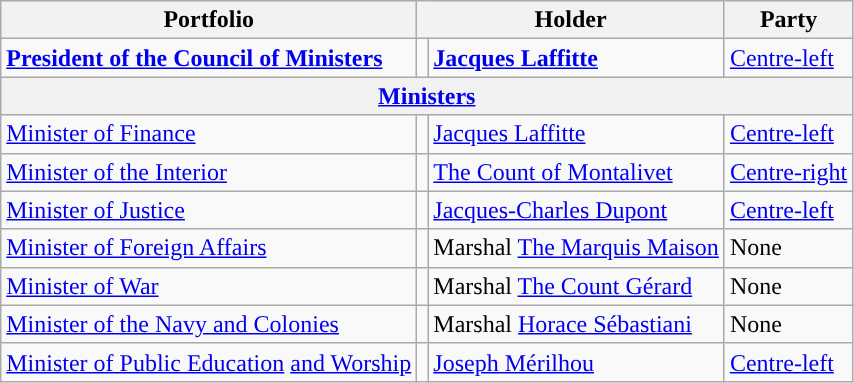<table class="wikitable">
<tr>
<th>Portfolio</th>
<th colspan=2>Holder</th>
<th>Party</th>
</tr>
<tr>
<td><strong><a href='#'>President of the Council of Ministers</a></strong></td>
<td style="background:"></td>
<td><strong><a href='#'>Jacques Laffitte</a></strong></td>
<td><a href='#'>Centre-left</a></td>
</tr>
<tr>
<th colspan=4 align=center><a href='#'>Ministers</a></th>
</tr>
<tr>
<td><a href='#'>Minister of Finance</a></td>
<td style="background:"></td>
<td><a href='#'>Jacques Laffitte</a></td>
<td><a href='#'>Centre-left</a></td>
</tr>
<tr>
<td><a href='#'>Minister of the Interior</a></td>
<td style="background:"></td>
<td><a href='#'>The Count of Montalivet</a></td>
<td><a href='#'>Centre-right</a></td>
</tr>
<tr>
<td><a href='#'>Minister of Justice</a></td>
<td style="background:"></td>
<td><a href='#'>Jacques-Charles Dupont</a></td>
<td><a href='#'>Centre-left</a></td>
</tr>
<tr>
<td><a href='#'>Minister of Foreign Affairs</a></td>
<td style="background:"></td>
<td>Marshal <a href='#'>The Marquis Maison</a></td>
<td>None</td>
</tr>
<tr>
<td><a href='#'>Minister of War</a></td>
<td style="background:"></td>
<td>Marshal <a href='#'>The Count Gérard</a></td>
<td>None</td>
</tr>
<tr>
<td><a href='#'>Minister of the Navy and Colonies</a></td>
<td style="background:"></td>
<td>Marshal <a href='#'>Horace Sébastiani</a></td>
<td>None</td>
</tr>
<tr>
<td><a href='#'>Minister of Public Education</a> <a href='#'>and Worship</a></td>
<td style="background:"></td>
<td><a href='#'>Joseph Mérilhou</a></td>
<td><a href='#'>Centre-left</a></td>
</tr>
</table>
